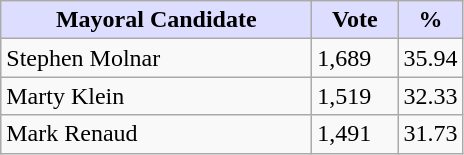<table class="wikitable">
<tr>
<th style="background:#ddf; width:200px;">Mayoral Candidate </th>
<th style="background:#ddf; width:50px;">Vote</th>
<th style="background:#ddf; width:30px;">%</th>
</tr>
<tr>
<td>Stephen Molnar</td>
<td>1,689</td>
<td>35.94</td>
</tr>
<tr>
<td>Marty Klein</td>
<td>1,519</td>
<td>32.33</td>
</tr>
<tr>
<td>Mark Renaud</td>
<td>1,491</td>
<td>31.73</td>
</tr>
</table>
